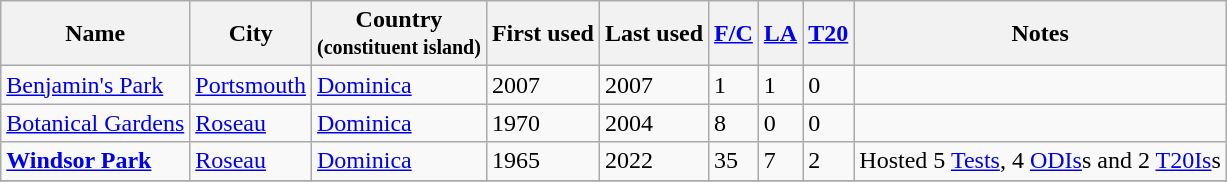<table class ="wikitable sortable">
<tr>
<th>Name</th>
<th>City</th>
<th>Country<br><small>(constituent island)</small></th>
<th>First used</th>
<th>Last used</th>
<th><a href='#'>F/C</a></th>
<th><a href='#'>LA</a></th>
<th><a href='#'>T20</a></th>
<th>Notes</th>
</tr>
<tr>
<td><a href='#'>Benjamin's Park</a></td>
<td><a href='#'>Portsmouth</a></td>
<td><a href='#'>Dominica</a></td>
<td>2007</td>
<td>2007</td>
<td>1</td>
<td>1</td>
<td>0</td>
<td></td>
</tr>
<tr>
<td><a href='#'>Botanical Gardens</a></td>
<td><a href='#'>Roseau</a></td>
<td><a href='#'>Dominica</a></td>
<td>1970</td>
<td>2004</td>
<td>8</td>
<td>0</td>
<td>0</td>
<td></td>
</tr>
<tr>
<td><strong><a href='#'>Windsor Park</a></strong></td>
<td><a href='#'>Roseau</a></td>
<td><a href='#'>Dominica</a></td>
<td>1965</td>
<td>2022</td>
<td>35</td>
<td>7</td>
<td>2</td>
<td>Hosted 5 <a href='#'>Tests</a>, 4 <a href='#'>ODIs</a>s and 2 <a href='#'>T20Is</a>s</td>
</tr>
<tr>
</tr>
</table>
